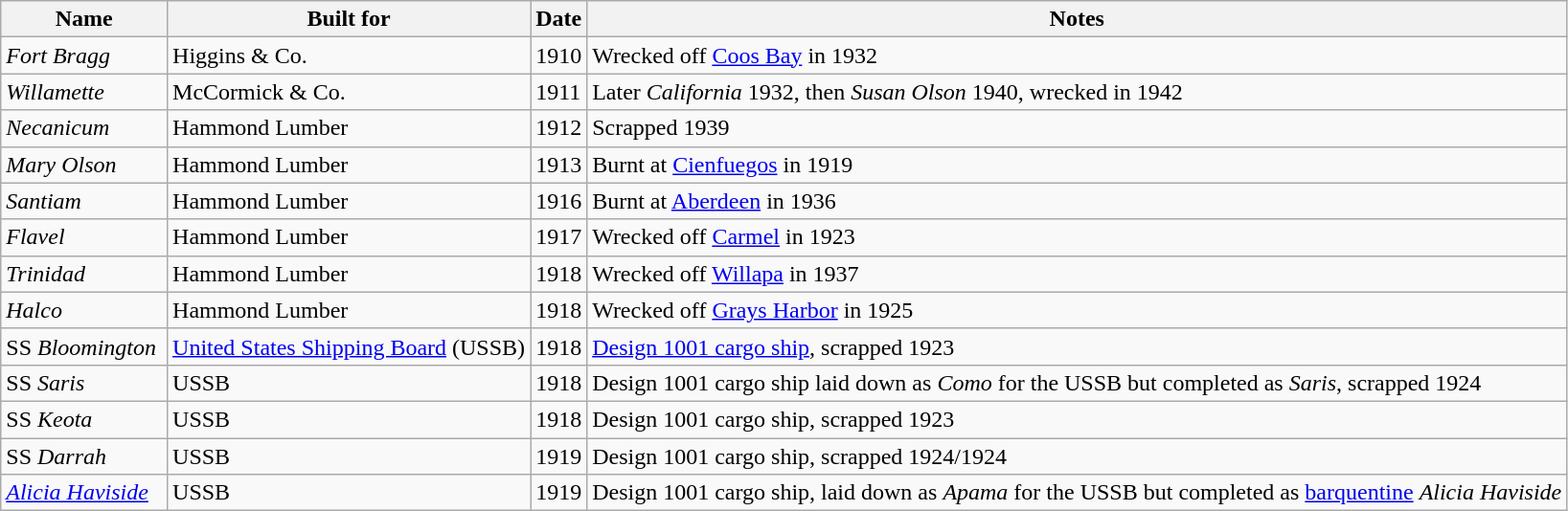<table class="wikitable">
<tr>
<th>Name</th>
<th>Built for</th>
<th>Date</th>
<th>Notes</th>
</tr>
<tr>
<td><em>Fort Bragg</em></td>
<td>Higgins & Co.</td>
<td>1910</td>
<td>Wrecked off <a href='#'>Coos Bay</a> in 1932</td>
</tr>
<tr>
<td><em>Willamette</em></td>
<td>McCormick & Co.</td>
<td>1911</td>
<td>Later <em>California</em> 1932, then <em>Susan Olson</em> 1940, wrecked in 1942</td>
</tr>
<tr>
<td><em>Necanicum</em></td>
<td>Hammond Lumber</td>
<td>1912</td>
<td>Scrapped 1939</td>
</tr>
<tr>
<td><em>Mary Olson</em></td>
<td>Hammond Lumber</td>
<td>1913</td>
<td>Burnt at <a href='#'>Cienfuegos</a> in 1919</td>
</tr>
<tr>
<td><em>Santiam</em></td>
<td>Hammond Lumber</td>
<td>1916</td>
<td>Burnt at <a href='#'>Aberdeen</a> in 1936</td>
</tr>
<tr>
<td><em>Flavel</em></td>
<td>Hammond Lumber</td>
<td>1917</td>
<td>Wrecked off <a href='#'>Carmel</a> in 1923</td>
</tr>
<tr>
<td><em>Trinidad</em></td>
<td>Hammond Lumber</td>
<td>1918</td>
<td>Wrecked off <a href='#'>Willapa</a> in 1937</td>
</tr>
<tr>
<td><em>Halco</em></td>
<td>Hammond Lumber</td>
<td>1918</td>
<td>Wrecked off <a href='#'>Grays Harbor</a> in 1925</td>
</tr>
<tr>
<td>SS <em>Bloomington</em> </td>
<td><a href='#'>United States Shipping Board</a> (USSB)</td>
<td>1918</td>
<td><a href='#'>Design 1001 cargo ship</a>, scrapped 1923</td>
</tr>
<tr>
<td>SS <em>Saris</em></td>
<td>USSB</td>
<td>1918</td>
<td>Design 1001 cargo ship laid down as <em>Como</em> for the USSB but completed as <em>Saris</em>, scrapped 1924</td>
</tr>
<tr>
<td>SS <em>Keota</em></td>
<td>USSB</td>
<td>1918</td>
<td>Design 1001 cargo ship, scrapped 1923</td>
</tr>
<tr>
<td>SS <em>Darrah</em></td>
<td>USSB</td>
<td>1919</td>
<td>Design 1001 cargo ship, scrapped 1924/1924</td>
</tr>
<tr>
<td><em><a href='#'>Alicia Haviside</a></em></td>
<td>USSB</td>
<td>1919</td>
<td>Design 1001 cargo ship, laid down as <em>Apama</em> for the USSB but completed as <a href='#'>barquentine</a> <em>Alicia Haviside</em></td>
</tr>
</table>
